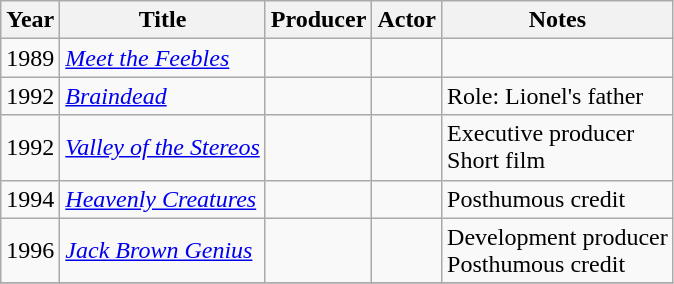<table class="wikitable sortable">
<tr>
<th>Year</th>
<th>Title</th>
<th>Producer</th>
<th>Actor</th>
<th>Notes</th>
</tr>
<tr>
<td>1989</td>
<td><em><a href='#'>Meet the Feebles</a></em></td>
<td></td>
<td></td>
<td></td>
</tr>
<tr>
<td>1992</td>
<td><em><a href='#'>Braindead</a></em></td>
<td></td>
<td></td>
<td>Role: Lionel's father</td>
</tr>
<tr>
<td>1992</td>
<td><em><a href='#'>Valley of the Stereos</a></em></td>
<td></td>
<td></td>
<td>Executive producer<br>Short film</td>
</tr>
<tr>
<td>1994</td>
<td><em><a href='#'>Heavenly Creatures</a></em></td>
<td></td>
<td></td>
<td>Posthumous credit</td>
</tr>
<tr>
<td>1996</td>
<td><em><a href='#'>Jack Brown Genius</a></em></td>
<td></td>
<td></td>
<td>Development producer<br>Posthumous credit</td>
</tr>
<tr>
</tr>
</table>
